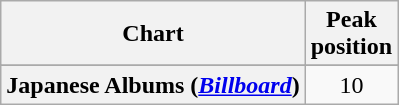<table class="wikitable sortable plainrowheaders" style="text-align:center">
<tr>
<th scope="col">Chart</th>
<th scope="col">Peak<br>position</th>
</tr>
<tr>
</tr>
<tr>
<th scope="row">Japanese Albums (<em><a href='#'>Billboard</a></em>)</th>
<td>10</td>
</tr>
</table>
